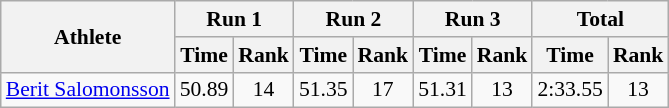<table class="wikitable" border="1" style="font-size:90%">
<tr>
<th rowspan="2">Athlete</th>
<th colspan="2">Run 1</th>
<th colspan="2">Run 2</th>
<th colspan="2">Run 3</th>
<th colspan="2">Total</th>
</tr>
<tr>
<th>Time</th>
<th>Rank</th>
<th>Time</th>
<th>Rank</th>
<th>Time</th>
<th>Rank</th>
<th>Time</th>
<th>Rank</th>
</tr>
<tr>
<td><a href='#'>Berit Salomonsson</a></td>
<td align="center">50.89</td>
<td align="center">14</td>
<td align="center">51.35</td>
<td align="center">17</td>
<td align="center">51.31</td>
<td align="center">13</td>
<td align="center">2:33.55</td>
<td align="center">13</td>
</tr>
</table>
